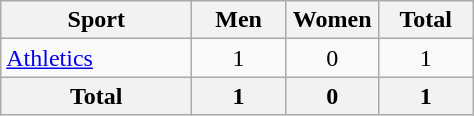<table class="wikitable sortable" style="text-align:center;">
<tr>
<th width=120>Sport</th>
<th width=55>Men</th>
<th width=55>Women</th>
<th width=55>Total</th>
</tr>
<tr>
<td align=left><a href='#'>Athletics</a></td>
<td>1</td>
<td>0</td>
<td>1</td>
</tr>
<tr>
<th>Total</th>
<th>1</th>
<th>0</th>
<th>1</th>
</tr>
</table>
